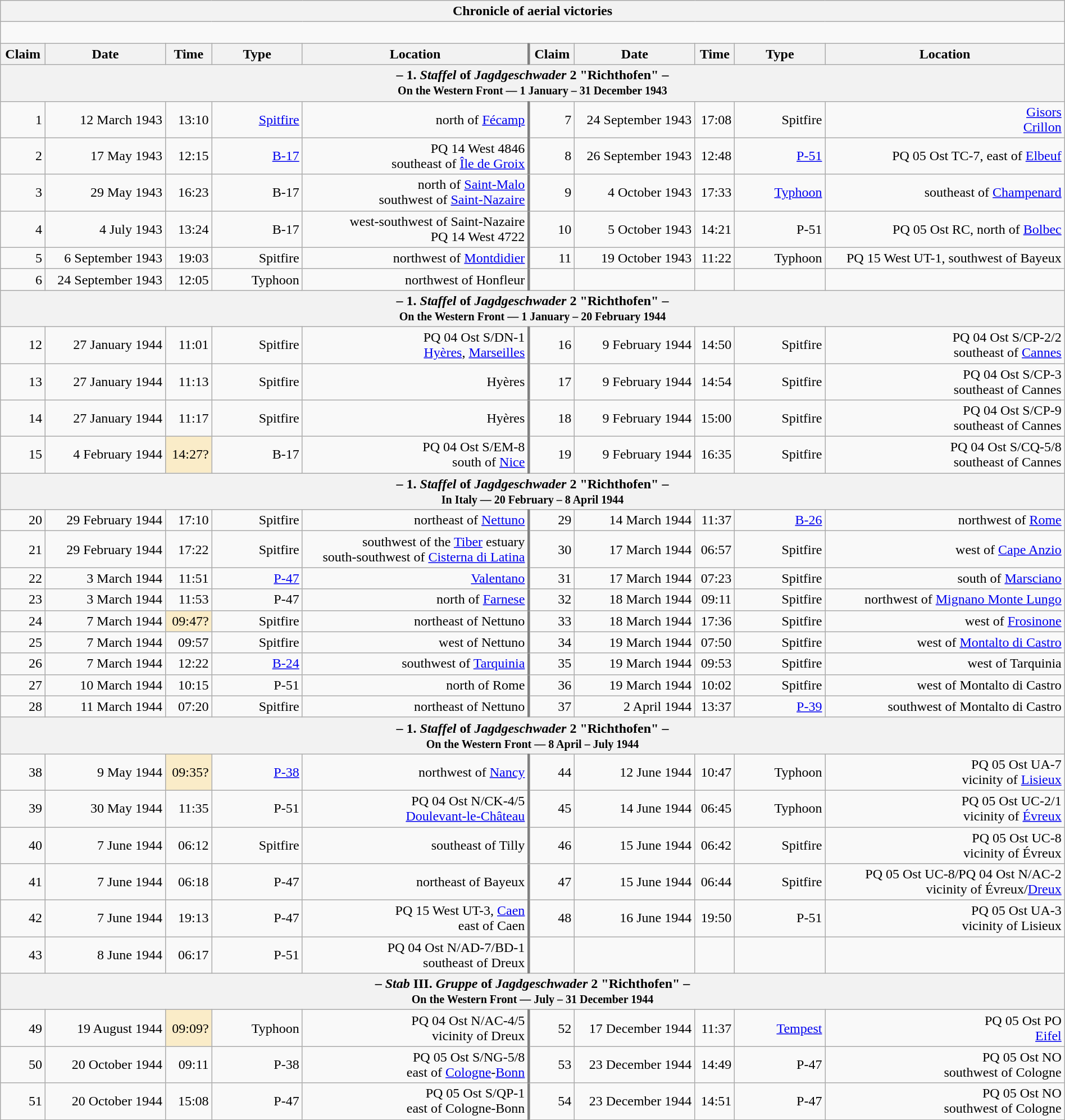<table class="wikitable plainrowheaders collapsible" style="margin-left: auto; margin-right: auto; border: none; text-align:right; width: 100%;">
<tr>
<th colspan="10">Chronicle of aerial victories</th>
</tr>
<tr>
<td colspan="10" style="text-align: left;"><br></td>
</tr>
<tr>
<th scope="col">Claim</th>
<th scope="col">Date</th>
<th scope="col">Time</th>
<th scope="col" width="100px">Type</th>
<th scope="col">Location</th>
<th scope="col" style="border-left: 3px solid grey;">Claim</th>
<th scope="col">Date</th>
<th scope="col">Time</th>
<th scope="col" width="100px">Type</th>
<th scope="col">Location</th>
</tr>
<tr>
<th colspan="10">– 1. <em>Staffel</em> of <em>Jagdgeschwader</em> 2 "Richthofen" –<br><small>On the Western Front — 1 January – 31 December 1943</small></th>
</tr>
<tr>
<td>1</td>
<td>12 March 1943</td>
<td>13:10</td>
<td><a href='#'>Spitfire</a></td>
<td> north of <a href='#'>Fécamp</a></td>
<td style="border-left: 3px solid grey;">7</td>
<td>24 September 1943</td>
<td>17:08</td>
<td>Spitfire</td>
<td><a href='#'>Gisors</a><br><a href='#'>Crillon</a></td>
</tr>
<tr>
<td>2</td>
<td>17 May 1943</td>
<td>12:15</td>
<td><a href='#'>B-17</a></td>
<td>PQ 14 West 4846<br> southeast of <a href='#'>Île de Groix</a></td>
<td style="border-left: 3px solid grey;">8</td>
<td>26 September 1943</td>
<td>12:48</td>
<td><a href='#'>P-51</a></td>
<td>PQ 05 Ost TC-7, east of <a href='#'>Elbeuf</a></td>
</tr>
<tr>
<td>3</td>
<td>29 May 1943</td>
<td>16:23</td>
<td>B-17</td>
<td> north of <a href='#'>Saint-Malo</a><br> southwest of <a href='#'>Saint-Nazaire</a></td>
<td style="border-left: 3px solid grey;">9</td>
<td>4 October 1943</td>
<td>17:33</td>
<td><a href='#'>Typhoon</a></td>
<td> southeast of <a href='#'>Champenard</a></td>
</tr>
<tr>
<td>4</td>
<td>4 July 1943</td>
<td>13:24</td>
<td>B-17</td>
<td> west-southwest of Saint-Nazaire<br>PQ 14 West 4722</td>
<td style="border-left: 3px solid grey;">10</td>
<td>5 October 1943</td>
<td>14:21</td>
<td>P-51</td>
<td>PQ 05 Ost RC, north of <a href='#'>Bolbec</a></td>
</tr>
<tr>
<td>5</td>
<td>6 September 1943</td>
<td>19:03</td>
<td>Spitfire</td>
<td> northwest of <a href='#'>Montdidier</a></td>
<td style="border-left: 3px solid grey;">11</td>
<td>19 October 1943</td>
<td>11:22</td>
<td>Typhoon</td>
<td>PQ 15 West UT-1, southwest of Bayeux</td>
</tr>
<tr>
<td>6</td>
<td>24 September 1943</td>
<td>12:05</td>
<td>Typhoon</td>
<td> northwest of Honfleur</td>
<td style="border-left: 3px solid grey;"></td>
<td></td>
<td></td>
<td></td>
<td></td>
</tr>
<tr>
<th colspan="10">– 1. <em>Staffel</em> of <em>Jagdgeschwader</em> 2 "Richthofen" –<br><small>On the Western Front — 1 January – 20 February 1944</small></th>
</tr>
<tr>
<td>12</td>
<td>27 January 1944</td>
<td>11:01</td>
<td>Spitfire</td>
<td>PQ 04 Ost S/DN-1<br><a href='#'>Hyères</a>, <a href='#'>Marseilles</a></td>
<td style="border-left: 3px solid grey;">16</td>
<td>9 February 1944</td>
<td>14:50</td>
<td>Spitfire</td>
<td>PQ 04 Ost S/CP-2/2<br>southeast of <a href='#'>Cannes</a></td>
</tr>
<tr>
<td>13</td>
<td>27 January 1944</td>
<td>11:13</td>
<td>Spitfire</td>
<td>Hyères</td>
<td style="border-left: 3px solid grey;">17</td>
<td>9 February 1944</td>
<td>14:54</td>
<td>Spitfire</td>
<td>PQ 04 Ost S/CP-3<br>southeast of Cannes</td>
</tr>
<tr>
<td>14</td>
<td>27 January 1944</td>
<td>11:17</td>
<td>Spitfire</td>
<td>Hyères</td>
<td style="border-left: 3px solid grey;">18</td>
<td>9 February 1944</td>
<td>15:00</td>
<td>Spitfire</td>
<td>PQ 04 Ost S/CP-9<br>southeast of Cannes</td>
</tr>
<tr>
<td>15</td>
<td>4 February 1944</td>
<td style="background:#faecc8">14:27?</td>
<td>B-17</td>
<td>PQ 04 Ost S/EM-8<br> south of <a href='#'>Nice</a></td>
<td style="border-left: 3px solid grey;">19</td>
<td>9 February 1944</td>
<td>16:35</td>
<td>Spitfire</td>
<td>PQ 04 Ost S/CQ-5/8<br>southeast of Cannes</td>
</tr>
<tr>
<th colspan="10">– 1. <em>Staffel</em> of <em>Jagdgeschwader</em> 2 "Richthofen" –<br><small>In Italy — 20 February – 8 April 1944</small></th>
</tr>
<tr>
<td>20</td>
<td>29 February 1944</td>
<td>17:10</td>
<td>Spitfire</td>
<td> northeast of <a href='#'>Nettuno</a></td>
<td style="border-left: 3px solid grey;">29</td>
<td>14 March 1944</td>
<td>11:37</td>
<td><a href='#'>B-26</a></td>
<td> northwest of <a href='#'>Rome</a></td>
</tr>
<tr>
<td>21</td>
<td>29 February 1944</td>
<td>17:22</td>
<td>Spitfire</td>
<td> southwest of the <a href='#'>Tiber</a> estuary<br> south-southwest of <a href='#'>Cisterna di Latina</a></td>
<td style="border-left: 3px solid grey;">30</td>
<td>17 March 1944</td>
<td>06:57</td>
<td>Spitfire</td>
<td> west of <a href='#'>Cape Anzio</a></td>
</tr>
<tr>
<td>22</td>
<td>3 March 1944</td>
<td>11:51</td>
<td><a href='#'>P-47</a></td>
<td><a href='#'>Valentano</a></td>
<td style="border-left: 3px solid grey;">31</td>
<td>17 March 1944</td>
<td>07:23</td>
<td>Spitfire</td>
<td> south of <a href='#'>Marsciano</a></td>
</tr>
<tr>
<td>23</td>
<td>3 March 1944</td>
<td>11:53</td>
<td>P-47</td>
<td> north of <a href='#'>Farnese</a></td>
<td style="border-left: 3px solid grey;">32</td>
<td>18 March 1944</td>
<td>09:11</td>
<td>Spitfire</td>
<td> northwest of <a href='#'>Mignano Monte Lungo</a></td>
</tr>
<tr>
<td>24</td>
<td>7 March 1944</td>
<td style="background:#faecc8">09:47?</td>
<td>Spitfire</td>
<td> northeast of Nettuno</td>
<td style="border-left: 3px solid grey;">33</td>
<td>18 March 1944</td>
<td>17:36</td>
<td>Spitfire</td>
<td> west of <a href='#'>Frosinone</a></td>
</tr>
<tr>
<td>25</td>
<td>7 March 1944</td>
<td>09:57</td>
<td>Spitfire</td>
<td> west of Nettuno</td>
<td style="border-left: 3px solid grey;">34</td>
<td>19 March 1944</td>
<td>07:50</td>
<td>Spitfire</td>
<td> west of <a href='#'>Montalto di Castro</a></td>
</tr>
<tr>
<td>26</td>
<td>7 March 1944</td>
<td>12:22</td>
<td><a href='#'>B-24</a></td>
<td> southwest of <a href='#'>Tarquinia</a></td>
<td style="border-left: 3px solid grey;">35</td>
<td>19 March 1944</td>
<td>09:53</td>
<td>Spitfire</td>
<td> west of Tarquinia</td>
</tr>
<tr>
<td>27</td>
<td>10 March 1944</td>
<td>10:15</td>
<td>P-51</td>
<td> north of Rome</td>
<td style="border-left: 3px solid grey;">36</td>
<td>19 March 1944</td>
<td>10:02</td>
<td>Spitfire</td>
<td> west of Montalto di Castro</td>
</tr>
<tr>
<td>28</td>
<td>11 March 1944</td>
<td>07:20</td>
<td>Spitfire</td>
<td> northeast of Nettuno</td>
<td style="border-left: 3px solid grey;">37</td>
<td>2 April 1944</td>
<td>13:37</td>
<td><a href='#'>P-39</a></td>
<td> southwest of Montalto di Castro</td>
</tr>
<tr>
<th colspan="10">– 1. <em>Staffel</em> of <em>Jagdgeschwader</em> 2 "Richthofen" –<br><small>On the Western Front — 8 April – July 1944</small></th>
</tr>
<tr>
<td>38</td>
<td>9 May 1944</td>
<td style="background:#faecc8">09:35?</td>
<td><a href='#'>P-38</a></td>
<td> northwest of <a href='#'>Nancy</a></td>
<td style="border-left: 3px solid grey;">44</td>
<td>12 June 1944</td>
<td>10:47</td>
<td>Typhoon</td>
<td>PQ 05 Ost UA-7<br>vicinity of <a href='#'>Lisieux</a></td>
</tr>
<tr>
<td>39</td>
<td>30 May 1944</td>
<td>11:35</td>
<td>P-51</td>
<td>PQ 04 Ost N/CK-4/5<br><a href='#'>Doulevant-le-Château</a></td>
<td style="border-left: 3px solid grey;">45</td>
<td>14 June 1944</td>
<td>06:45</td>
<td>Typhoon</td>
<td>PQ 05 Ost UC-2/1<br>vicinity of <a href='#'>Évreux</a></td>
</tr>
<tr>
<td>40</td>
<td>7 June 1944</td>
<td>06:12</td>
<td>Spitfire</td>
<td> southeast of Tilly</td>
<td style="border-left: 3px solid grey;">46</td>
<td>15 June 1944</td>
<td>06:42</td>
<td>Spitfire</td>
<td>PQ 05 Ost UC-8<br>vicinity of Évreux</td>
</tr>
<tr>
<td>41</td>
<td>7 June 1944</td>
<td>06:18</td>
<td>P-47</td>
<td> northeast of Bayeux</td>
<td style="border-left: 3px solid grey;">47</td>
<td>15 June 1944</td>
<td>06:44</td>
<td>Spitfire</td>
<td>PQ 05 Ost UC-8/PQ 04 Ost N/AC-2<br>vicinity of Évreux/<a href='#'>Dreux</a></td>
</tr>
<tr>
<td>42</td>
<td>7 June 1944</td>
<td>19:13</td>
<td>P-47</td>
<td>PQ 15 West UT-3, <a href='#'>Caen</a><br> east of Caen</td>
<td style="border-left: 3px solid grey;">48</td>
<td>16 June 1944</td>
<td>19:50</td>
<td>P-51</td>
<td>PQ 05 Ost UA-3<br>vicinity of Lisieux</td>
</tr>
<tr>
<td>43</td>
<td>8 June 1944</td>
<td>06:17</td>
<td>P-51</td>
<td>PQ 04 Ost N/AD-7/BD-1<br>southeast of Dreux</td>
<td style="border-left: 3px solid grey;"></td>
<td></td>
<td></td>
<td></td>
<td></td>
</tr>
<tr>
<th colspan="10">– <em>Stab</em> III. <em>Gruppe</em> of <em>Jagdgeschwader</em> 2 "Richthofen" –<br><small>On the Western Front — July – 31 December 1944</small></th>
</tr>
<tr>
<td>49</td>
<td>19 August 1944</td>
<td style="background:#faecc8">09:09?</td>
<td>Typhoon</td>
<td>PQ 04 Ost N/AC-4/5<br>vicinity of Dreux</td>
<td style="border-left: 3px solid grey;">52</td>
<td>17 December 1944</td>
<td>11:37</td>
<td><a href='#'>Tempest</a></td>
<td>PQ 05 Ost PO<br><a href='#'>Eifel</a></td>
</tr>
<tr>
<td>50</td>
<td>20 October 1944</td>
<td>09:11</td>
<td>P-38</td>
<td>PQ 05 Ost S/NG-5/8<br>east of <a href='#'>Cologne</a>-<a href='#'>Bonn</a></td>
<td style="border-left: 3px solid grey;">53</td>
<td>23 December 1944</td>
<td>14:49</td>
<td>P-47</td>
<td>PQ 05 Ost NO<br>southwest of Cologne</td>
</tr>
<tr>
<td>51</td>
<td>20 October 1944</td>
<td>15:08</td>
<td>P-47</td>
<td>PQ 05 Ost S/QP-1<br>east of Cologne-Bonn</td>
<td style="border-left: 3px solid grey;">54</td>
<td>23 December 1944</td>
<td>14:51</td>
<td>P-47</td>
<td>PQ 05 Ost NO<br>southwest of Cologne</td>
</tr>
</table>
